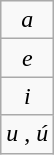<table class="wikitable" style="text-align:center;">
<tr>
<td><em>a</em> </td>
</tr>
<tr>
<td><em>e</em> </td>
</tr>
<tr>
<td><em>i</em> </td>
</tr>
<tr>
<td><em>u</em> , <em>ú</em> </td>
</tr>
</table>
